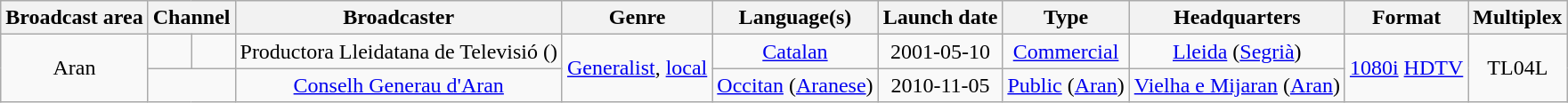<table class="wikitable toccolours" border="1" cellpadding="3" style="border-collapse:collapse; text-align:center">
<tr>
<th>Broadcast area</th>
<th colspan="2"><strong>Channel</strong></th>
<th>Broadcaster</th>
<th>Genre</th>
<th>Language(s)</th>
<th>Launch date</th>
<th>Type</th>
<th>Headquarters</th>
<th>Format</th>
<th>Multiplex</th>
</tr>
<tr>
<td rowspan="2">Aran</td>
<td></td>
<td></td>
<td>Productora Lleidatana de Televisió ()</td>
<td rowspan="2"><a href='#'>Generalist</a>, <a href='#'>local</a></td>
<td><a href='#'>Catalan</a></td>
<td>2001-05-10</td>
<td><a href='#'>Commercial</a></td>
<td><a href='#'>Lleida</a> (<a href='#'>Segrià</a>)</td>
<td rowspan="2"><a href='#'>1080i</a> <a href='#'>HDTV</a></td>
<td rowspan="2">TL04L</td>
</tr>
<tr>
<td colspan="2"></td>
<td><a href='#'>Conselh Generau d'Aran</a></td>
<td><a href='#'>Occitan</a> (<a href='#'>Aranese</a>)</td>
<td>2010-11-05</td>
<td><a href='#'>Public</a> (<a href='#'>Aran</a>)</td>
<td><a href='#'>Vielha e Mijaran</a> (<a href='#'>Aran</a>)</td>
</tr>
</table>
